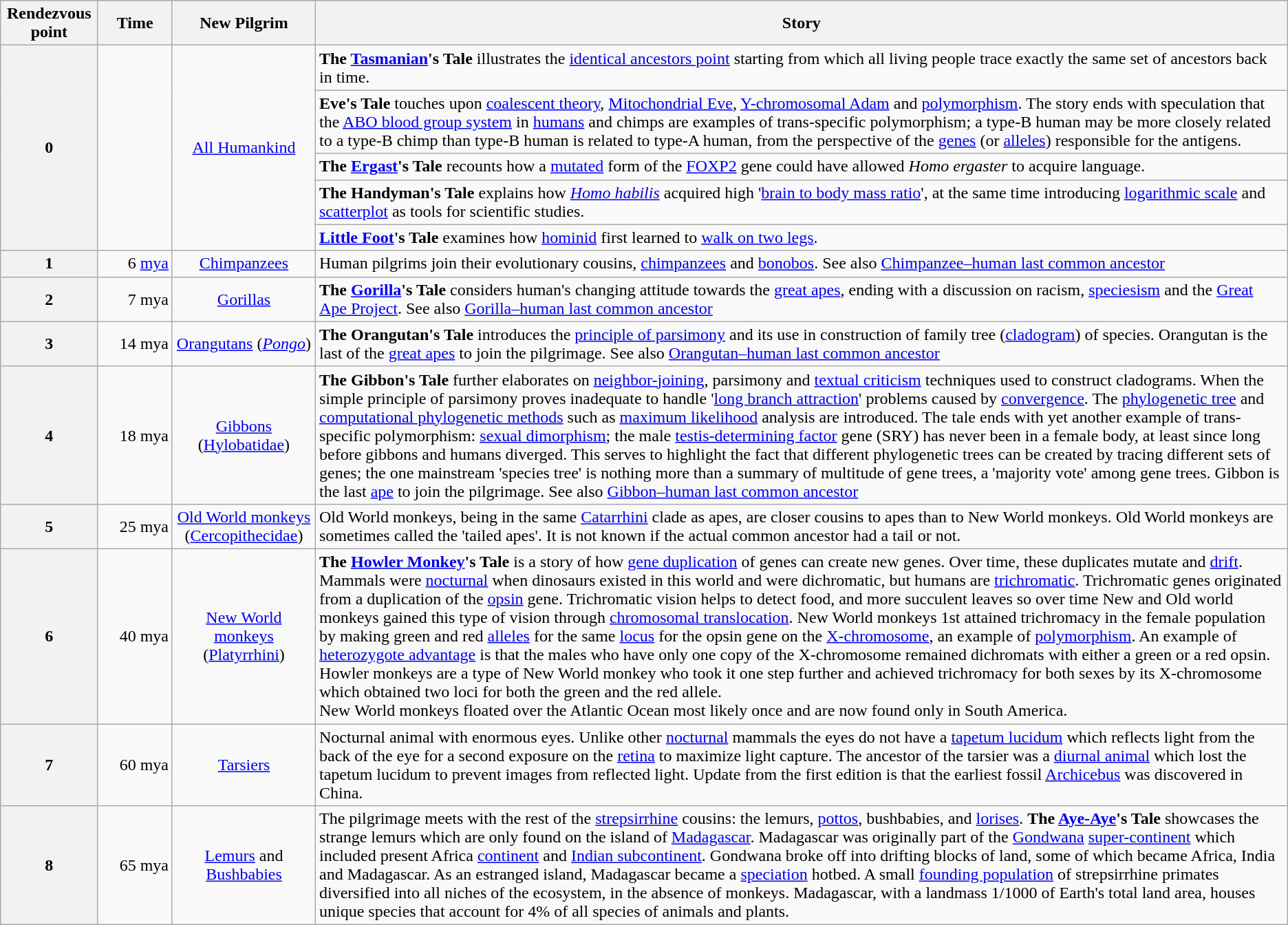<table class="wikitable">
<tr>
<th>Rendezvous point</th>
<th style="width:65px;">Time</th>
<th>New Pilgrim</th>
<th>Story</th>
</tr>
<tr>
<th rowspan="5">0</th>
<td rowspan="5"></td>
<td rowspan="5" style="text-align:center;"><a href='#'>All Humankind</a></td>
<td><strong>The <a href='#'>Tasmanian</a>'s Tale</strong> illustrates the <a href='#'>identical ancestors point</a> starting from which all living people trace exactly the same set of ancestors back in time.</td>
</tr>
<tr>
<td><strong>Eve's Tale</strong> touches upon <a href='#'>coalescent theory</a>, <a href='#'>Mitochondrial Eve</a>, <a href='#'>Y-chromosomal Adam</a> and <a href='#'>polymorphism</a>. The story ends with speculation that the <a href='#'>ABO blood group system</a> in <a href='#'>humans</a> and chimps are examples of trans-specific polymorphism; a type-B human may be more closely related to a type-B chimp than type-B human is related to type-A human, from the perspective of the <a href='#'>genes</a> (or <a href='#'>alleles</a>) responsible for the antigens.</td>
</tr>
<tr>
<td><strong>The <a href='#'>Ergast</a>'s Tale</strong> recounts how a <a href='#'>mutated</a> form of the <a href='#'>FOXP2</a> gene could have allowed <em>Homo ergaster</em> to acquire language.</td>
</tr>
<tr>
<td><strong>The Handyman's Tale</strong> explains how <em><a href='#'>Homo habilis</a></em> acquired high '<a href='#'>brain to body mass ratio</a>', at the same time introducing <a href='#'>logarithmic scale</a> and <a href='#'>scatterplot</a> as tools for scientific studies.</td>
</tr>
<tr>
<td><strong><a href='#'>Little Foot</a>'s Tale</strong> examines how <a href='#'>hominid</a> first learned to <a href='#'>walk on two legs</a>.</td>
</tr>
<tr>
<th>1</th>
<td style="text-align:right;">6 <a href='#'>mya</a></td>
<td style="text-align:center;"><a href='#'>Chimpanzees</a></td>
<td>Human pilgrims join their evolutionary cousins, <a href='#'>chimpanzees</a> and <a href='#'>bonobos</a>. See also <a href='#'>Chimpanzee–human last common ancestor</a></td>
</tr>
<tr>
<th>2</th>
<td style="text-align:right;">7 mya</td>
<td style="text-align:center;"><a href='#'>Gorillas</a></td>
<td><strong>The <a href='#'>Gorilla</a>'s Tale</strong> considers human's changing attitude towards the <a href='#'>great apes</a>, ending with a discussion on racism, <a href='#'>speciesism</a> and the <a href='#'>Great Ape Project</a>. See also <a href='#'>Gorilla–human last common ancestor</a></td>
</tr>
<tr>
<th>3</th>
<td style="text-align:right;">14 mya</td>
<td style="text-align:center;"><a href='#'>Orangutans</a> (<em><a href='#'>Pongo</a></em>)</td>
<td><strong>The Orangutan's Tale</strong> introduces the <a href='#'>principle of parsimony</a> and its use in construction of family tree (<a href='#'>cladogram</a>) of species. Orangutan is the last of the <a href='#'>great apes</a> to join the pilgrimage. See also <a href='#'>Orangutan–human last common ancestor</a></td>
</tr>
<tr>
<th>4</th>
<td style="text-align:right;">18 mya</td>
<td style="text-align:center;"><a href='#'>Gibbons</a> (<a href='#'>Hylobatidae</a>)</td>
<td><strong>The Gibbon's Tale</strong> further elaborates on <a href='#'>neighbor-joining</a>, parsimony and <a href='#'>textual criticism</a> techniques used to construct cladograms. When the simple principle of parsimony proves inadequate to handle '<a href='#'>long branch attraction</a>' problems caused by <a href='#'>convergence</a>. The <a href='#'>phylogenetic tree</a> and <a href='#'>computational phylogenetic methods</a> such as <a href='#'>maximum likelihood</a> analysis are introduced. The tale ends with yet another example of trans-specific polymorphism: <a href='#'>sexual dimorphism</a>; the male <a href='#'>testis-determining factor</a> gene (SRY) has never been in a female body, at least since long before gibbons and humans diverged. This serves to highlight the fact that different phylogenetic trees can be created by tracing different sets of genes; the one mainstream 'species tree' is nothing more than a summary of multitude of gene trees, a 'majority vote' among gene trees. Gibbon is the last <a href='#'>ape</a> to join the pilgrimage. See also <a href='#'>Gibbon–human last common ancestor</a></td>
</tr>
<tr>
<th>5</th>
<td style="text-align:right;">25 mya</td>
<td style="text-align:center;"><a href='#'>Old World monkeys</a> (<a href='#'>Cercopithecidae</a>)</td>
<td>Old World monkeys, being in the same <a href='#'>Catarrhini</a> clade as apes, are closer cousins to apes than to New World monkeys. Old World monkeys are sometimes called the 'tailed apes'. It is not known if the actual common ancestor had a tail or not.</td>
</tr>
<tr>
<th>6</th>
<td style="text-align:right;">40 mya</td>
<td style="text-align:center;"><a href='#'>New World monkeys</a> (<a href='#'>Platyrrhini</a>)</td>
<td><strong>The <a href='#'>Howler Monkey</a>'s Tale</strong> is a story of how <a href='#'>gene duplication</a> of genes can create new genes. Over time, these duplicates mutate and <a href='#'>drift</a>. Mammals were <a href='#'>nocturnal</a> when dinosaurs existed in this world and were dichromatic, but humans are <a href='#'>trichromatic</a>. Trichromatic genes originated from a duplication of the <a href='#'>opsin</a> gene. Trichromatic vision helps to detect food, and more succulent leaves so over time New and Old world monkeys gained this type of vision through <a href='#'>chromosomal translocation</a>. New World monkeys 1st attained trichromacy in the female population by making green and red <a href='#'>alleles</a> for the same <a href='#'>locus</a> for the opsin gene on the <a href='#'>X-chromosome</a>, an example of <a href='#'>polymorphism</a>. An example of <a href='#'>heterozygote advantage</a> is that the males who have only one copy of the X-chromosome remained dichromats with either a green or a red opsin. Howler monkeys are a type of New World monkey who took it one step further and achieved trichromacy for both sexes by its X-chromosome which obtained two loci for both the green and the red allele.<br>New World monkeys floated over the Atlantic Ocean most likely once and are now found only in South America.</td>
</tr>
<tr>
<th>7</th>
<td style="text-align:right;">60 mya</td>
<td style="text-align:center;"><a href='#'>Tarsiers</a></td>
<td>Nocturnal animal with enormous eyes. Unlike other <a href='#'>nocturnal</a> mammals the eyes do not have a <a href='#'>tapetum lucidum</a> which reflects light from the back of the eye for a second exposure on the <a href='#'>retina</a> to maximize light capture. The ancestor of the tarsier was a <a href='#'>diurnal animal</a> which lost the tapetum lucidum to prevent images from reflected light. Update from the first edition is that the earliest fossil <a href='#'>Archicebus</a> was discovered in China.</td>
</tr>
<tr>
<th>8</th>
<td style="text-align:right;">65 mya</td>
<td style="text-align:center;"><a href='#'>Lemurs</a> and <a href='#'>Bushbabies</a></td>
<td>The pilgrimage meets with the rest of the <a href='#'>strepsirrhine</a> cousins: the lemurs, <a href='#'>pottos</a>, bushbabies, and <a href='#'>lorises</a>. <strong>The <a href='#'>Aye-Aye</a>'s Tale</strong> showcases the strange lemurs which are only found on the island of <a href='#'>Madagascar</a>. Madagascar was originally part of the <a href='#'>Gondwana</a> <a href='#'>super-continent</a> which included present Africa <a href='#'>continent</a> and <a href='#'>Indian subcontinent</a>. Gondwana broke off into drifting blocks of land, some of which became Africa, India and Madagascar. As an estranged island, Madagascar became a <a href='#'>speciation</a> hotbed. A small <a href='#'>founding population</a> of strepsirrhine primates diversified into all niches of the ecosystem, in the absence of monkeys. Madagascar, with a landmass 1/1000 of Earth's total land area, houses unique species that account for 4% of all species of animals and plants.</td>
</tr>
</table>
